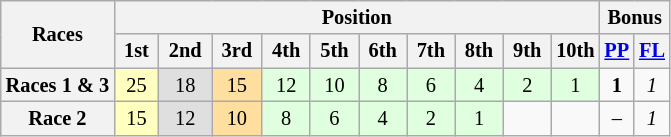<table class="wikitable" style="font-size:85%; text-align:center">
<tr>
<th rowspan=2>Races</th>
<th colspan=10>Position</th>
<th colspan=2>Bonus</th>
</tr>
<tr>
<th> <strong>1st</strong> </th>
<th> <strong>2nd</strong> </th>
<th> <strong>3rd</strong> </th>
<th> <strong>4th</strong> </th>
<th> <strong>5th</strong> </th>
<th> <strong>6th</strong> </th>
<th> <strong>7th</strong> </th>
<th> <strong>8th</strong> </th>
<th> <strong>9th</strong> </th>
<th><strong>10th</strong></th>
<th><a href='#'>PP</a></th>
<th><a href='#'>FL</a></th>
</tr>
<tr>
<th>Races 1 & 3</th>
<td style="background:#ffffbf">25</td>
<td style="background:#dfdfdf">18</td>
<td style="background:#ffdf9f">15</td>
<td style="background:#dfffdf">12</td>
<td style="background:#dfffdf">10</td>
<td style="background:#dfffdf">8</td>
<td style="background:#dfffdf">6</td>
<td style="background:#dfffdf">4</td>
<td style="background:#dfffdf">2</td>
<td style="background:#dfffdf">1</td>
<td><strong>1</strong></td>
<td><em>1</em></td>
</tr>
<tr>
<th>Race 2</th>
<td style="background:#ffffbf">15</td>
<td style="background:#dfdfdf">12</td>
<td style="background:#ffdf9f">10</td>
<td style="background:#dfffdf">8</td>
<td style="background:#dfffdf">6</td>
<td style="background:#dfffdf">4</td>
<td style="background:#dfffdf">2</td>
<td style="background:#dfffdf">1</td>
<td></td>
<td></td>
<td>–</td>
<td><em>1</em></td>
</tr>
</table>
